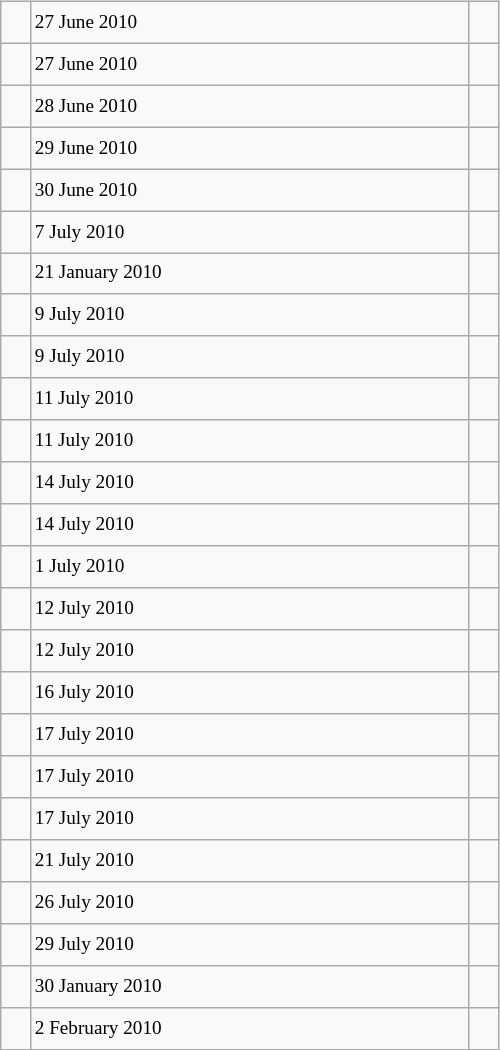<table class="wikitable" style="font-size: 80%; float: left; width: 26em; margin-right: 1em; height: 700px">
<tr>
<td></td>
<td>27 June 2010</td>
<td></td>
</tr>
<tr>
<td></td>
<td>27 June 2010</td>
<td></td>
</tr>
<tr>
<td></td>
<td>28 June 2010</td>
<td></td>
</tr>
<tr>
<td></td>
<td>29 June 2010</td>
<td></td>
</tr>
<tr>
<td></td>
<td>30 June 2010</td>
<td></td>
</tr>
<tr>
<td></td>
<td>7 July 2010</td>
<td></td>
</tr>
<tr>
<td></td>
<td>21 January 2010</td>
<td></td>
</tr>
<tr>
<td></td>
<td>9 July 2010</td>
<td></td>
</tr>
<tr>
<td></td>
<td>9 July 2010</td>
<td></td>
</tr>
<tr>
<td></td>
<td>11 July 2010</td>
<td></td>
</tr>
<tr>
<td></td>
<td>11 July 2010</td>
<td></td>
</tr>
<tr>
<td></td>
<td>14 July 2010</td>
<td></td>
</tr>
<tr>
<td></td>
<td>14 July 2010</td>
<td></td>
</tr>
<tr>
<td></td>
<td>1 July 2010</td>
<td></td>
</tr>
<tr>
<td></td>
<td>12 July 2010</td>
<td></td>
</tr>
<tr>
<td></td>
<td>12 July 2010</td>
<td></td>
</tr>
<tr>
<td></td>
<td>16 July 2010</td>
<td></td>
</tr>
<tr>
<td></td>
<td>17 July 2010</td>
<td></td>
</tr>
<tr>
<td></td>
<td>17 July 2010</td>
<td></td>
</tr>
<tr>
<td></td>
<td>17 July 2010</td>
<td></td>
</tr>
<tr>
<td></td>
<td>21 July 2010</td>
<td></td>
</tr>
<tr>
<td></td>
<td>26 July 2010</td>
<td></td>
</tr>
<tr>
<td></td>
<td>29 July 2010</td>
<td></td>
</tr>
<tr>
<td></td>
<td>30 January 2010</td>
<td></td>
</tr>
<tr>
<td></td>
<td>2 February 2010</td>
<td></td>
</tr>
</table>
